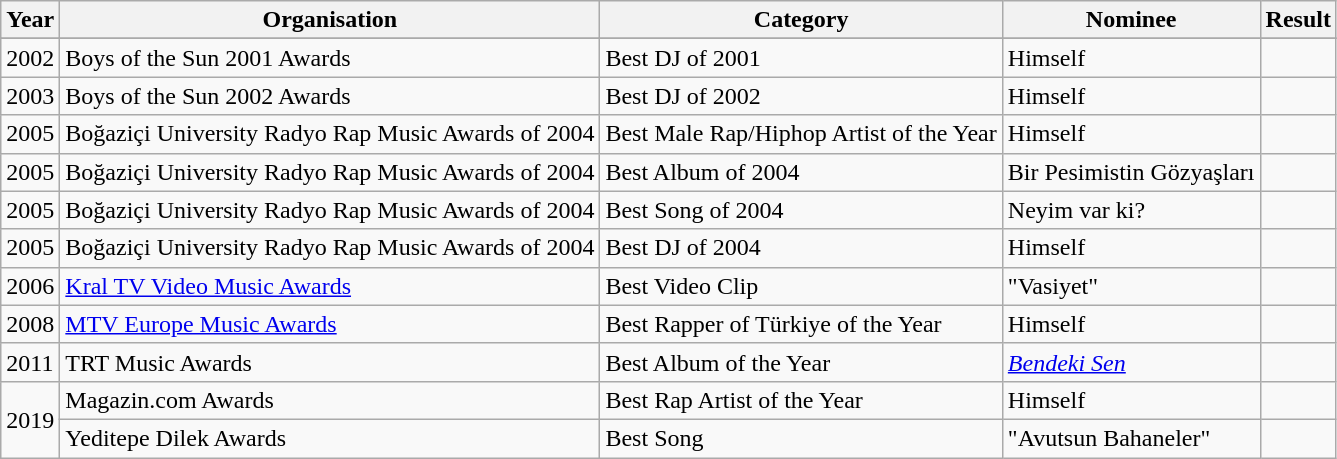<table class="wikitable sortable">
<tr>
<th>Year</th>
<th>Organisation</th>
<th>Category</th>
<th>Nominee</th>
<th>Result</th>
</tr>
<tr>
</tr>
<tr>
<td>2002</td>
<td>Boys of the Sun 2001 Awards</td>
<td>Best DJ of 2001</td>
<td>Himself</td>
<td></td>
</tr>
<tr>
<td>2003</td>
<td>Boys of the Sun 2002 Awards</td>
<td>Best DJ of 2002</td>
<td>Himself</td>
<td></td>
</tr>
<tr>
<td>2005</td>
<td>Boğaziçi University Radyo Rap Music Awards of 2004</td>
<td>Best Male Rap/Hiphop Artist of the Year</td>
<td>Himself</td>
<td></td>
</tr>
<tr>
<td>2005</td>
<td>Boğaziçi University Radyo Rap Music Awards of 2004</td>
<td>Best Album of 2004</td>
<td>Bir Pesimistin Gözyaşları</td>
<td></td>
</tr>
<tr>
<td>2005</td>
<td>Boğaziçi University Radyo Rap Music Awards of 2004</td>
<td>Best Song of 2004</td>
<td>Neyim var ki?</td>
<td></td>
</tr>
<tr>
<td>2005</td>
<td>Boğaziçi University Radyo Rap Music Awards of 2004</td>
<td>Best DJ of 2004</td>
<td>Himself</td>
<td></td>
</tr>
<tr>
<td>2006</td>
<td><a href='#'>Kral TV Video Music Awards</a></td>
<td>Best Video Clip</td>
<td>"Vasiyet"</td>
<td></td>
</tr>
<tr>
<td>2008</td>
<td><a href='#'>MTV Europe Music Awards</a></td>
<td>Best Rapper of Türkiye of the Year</td>
<td>Himself</td>
<td></td>
</tr>
<tr>
<td>2011</td>
<td>TRT Music Awards</td>
<td>Best Album of the Year</td>
<td><em><a href='#'>Bendeki Sen</a></em></td>
<td></td>
</tr>
<tr>
<td rowspan="2">2019</td>
<td>Magazin.com Awards</td>
<td>Best Rap Artist of the Year</td>
<td>Himself</td>
<td></td>
</tr>
<tr>
<td>Yeditepe Dilek Awards</td>
<td>Best Song</td>
<td>"Avutsun Bahaneler"</td>
<td></td>
</tr>
</table>
